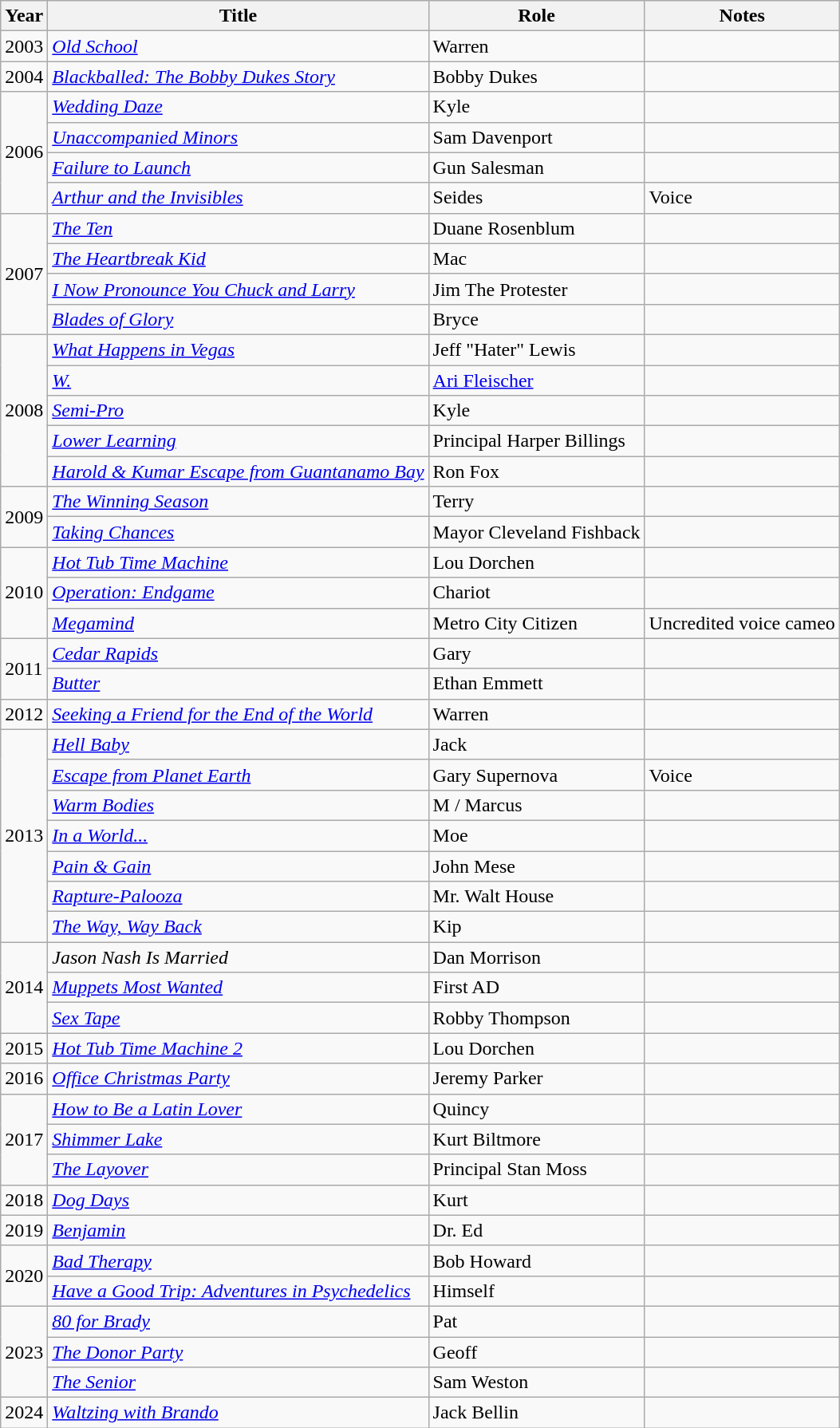<table class = "wikitable sortable">
<tr>
<th>Year</th>
<th>Title</th>
<th>Role</th>
<th class = "unsortable">Notes</th>
</tr>
<tr>
<td>2003</td>
<td><em><a href='#'>Old School</a></em></td>
<td>Warren</td>
<td></td>
</tr>
<tr>
<td>2004</td>
<td><em><a href='#'>Blackballed: The Bobby Dukes Story</a></em></td>
<td>Bobby Dukes</td>
<td></td>
</tr>
<tr>
<td rowspan="4">2006</td>
<td><em><a href='#'>Wedding Daze</a></em></td>
<td>Kyle</td>
<td></td>
</tr>
<tr>
<td><em><a href='#'>Unaccompanied Minors</a></em></td>
<td>Sam Davenport</td>
<td></td>
</tr>
<tr>
<td><em><a href='#'>Failure to Launch</a></em></td>
<td>Gun Salesman</td>
<td></td>
</tr>
<tr>
<td><em><a href='#'>Arthur and the Invisibles</a></em></td>
<td>Seides</td>
<td>Voice</td>
</tr>
<tr>
<td rowspan="4">2007</td>
<td><em><a href='#'>The Ten</a></em></td>
<td>Duane Rosenblum</td>
<td></td>
</tr>
<tr>
<td><em><a href='#'>The Heartbreak Kid</a></em></td>
<td>Mac</td>
<td></td>
</tr>
<tr>
<td><em><a href='#'>I Now Pronounce You Chuck and Larry</a></em></td>
<td>Jim The Protester</td>
<td></td>
</tr>
<tr>
<td><em><a href='#'>Blades of Glory</a></em></td>
<td>Bryce</td>
<td></td>
</tr>
<tr>
<td rowspan="5">2008</td>
<td><em><a href='#'>What Happens in Vegas</a></em></td>
<td>Jeff "Hater" Lewis</td>
<td></td>
</tr>
<tr>
<td><em><a href='#'>W.</a></em></td>
<td><a href='#'>Ari Fleischer</a></td>
<td></td>
</tr>
<tr>
<td><em><a href='#'>Semi-Pro</a></em></td>
<td>Kyle</td>
<td></td>
</tr>
<tr>
<td><em><a href='#'>Lower Learning</a></em></td>
<td>Principal Harper Billings</td>
<td></td>
</tr>
<tr>
<td><em><a href='#'>Harold & Kumar Escape from Guantanamo Bay</a></em></td>
<td>Ron Fox</td>
<td></td>
</tr>
<tr>
<td rowspan="2">2009</td>
<td><em><a href='#'>The Winning Season</a></em></td>
<td>Terry</td>
<td></td>
</tr>
<tr>
<td><em><a href='#'>Taking Chances</a></em></td>
<td>Mayor Cleveland Fishback</td>
<td></td>
</tr>
<tr>
<td rowspan="3">2010</td>
<td><em><a href='#'>Hot Tub Time Machine</a></em></td>
<td>Lou Dorchen</td>
<td></td>
</tr>
<tr>
<td><em><a href='#'>Operation: Endgame</a></em></td>
<td>Chariot</td>
<td></td>
</tr>
<tr>
<td><em><a href='#'>Megamind</a></em></td>
<td>Metro City Citizen</td>
<td>Uncredited voice cameo</td>
</tr>
<tr>
<td rowspan="2">2011</td>
<td><em><a href='#'>Cedar Rapids</a></em></td>
<td>Gary</td>
<td></td>
</tr>
<tr>
<td><em><a href='#'>Butter</a></em></td>
<td>Ethan Emmett</td>
<td></td>
</tr>
<tr>
<td>2012</td>
<td><em><a href='#'>Seeking a Friend for the End of the World</a></em></td>
<td>Warren</td>
<td></td>
</tr>
<tr>
<td rowspan="7">2013</td>
<td><em><a href='#'>Hell Baby</a></em></td>
<td>Jack</td>
<td></td>
</tr>
<tr>
<td><em><a href='#'>Escape from Planet Earth</a></em></td>
<td>Gary Supernova</td>
<td>Voice</td>
</tr>
<tr>
<td><em><a href='#'>Warm Bodies</a></em></td>
<td>M / Marcus</td>
<td></td>
</tr>
<tr>
<td><em><a href='#'>In a World...</a></em></td>
<td>Moe</td>
<td></td>
</tr>
<tr>
<td><em><a href='#'>Pain & Gain</a></em></td>
<td>John Mese</td>
<td></td>
</tr>
<tr>
<td><em><a href='#'>Rapture-Palooza</a></em></td>
<td>Mr. Walt House</td>
<td></td>
</tr>
<tr>
<td><em><a href='#'>The Way, Way Back</a></em></td>
<td>Kip</td>
<td></td>
</tr>
<tr>
<td rowspan="3">2014</td>
<td><em>Jason Nash Is Married</em></td>
<td>Dan Morrison</td>
<td></td>
</tr>
<tr>
<td><em><a href='#'>Muppets Most Wanted</a></em></td>
<td>First AD</td>
<td></td>
</tr>
<tr>
<td><em><a href='#'>Sex Tape</a></em></td>
<td>Robby Thompson</td>
<td></td>
</tr>
<tr>
<td>2015</td>
<td><em><a href='#'>Hot Tub Time Machine 2</a></em></td>
<td>Lou Dorchen</td>
<td></td>
</tr>
<tr>
<td>2016</td>
<td><em><a href='#'>Office Christmas Party</a></em></td>
<td>Jeremy Parker</td>
<td></td>
</tr>
<tr>
<td rowspan="3">2017</td>
<td><em><a href='#'>How to Be a Latin Lover</a></em></td>
<td>Quincy</td>
<td></td>
</tr>
<tr>
<td><em><a href='#'>Shimmer Lake</a></em></td>
<td>Kurt Biltmore</td>
<td></td>
</tr>
<tr>
<td><em><a href='#'>The Layover</a></em></td>
<td>Principal Stan Moss</td>
<td></td>
</tr>
<tr>
<td>2018</td>
<td><em><a href='#'>Dog Days</a></em></td>
<td>Kurt</td>
<td></td>
</tr>
<tr>
<td>2019</td>
<td><em><a href='#'>Benjamin</a></em></td>
<td>Dr. Ed</td>
<td></td>
</tr>
<tr>
<td rowspan="2">2020</td>
<td><em><a href='#'>Bad Therapy</a></em></td>
<td>Bob Howard</td>
<td></td>
</tr>
<tr>
<td><em><a href='#'>Have a Good Trip: Adventures in Psychedelics</a></em></td>
<td>Himself</td>
<td></td>
</tr>
<tr>
<td rowspan="3">2023</td>
<td><em><a href='#'>80 for Brady</a></em></td>
<td>Pat</td>
<td></td>
</tr>
<tr>
<td><em><a href='#'>The Donor Party</a></em></td>
<td>Geoff</td>
<td></td>
</tr>
<tr>
<td><em><a href='#'>The Senior</a></em></td>
<td>Sam Weston</td>
<td></td>
</tr>
<tr>
<td>2024</td>
<td><em><a href='#'>Waltzing with Brando</a></em></td>
<td>Jack Bellin</td>
<td></td>
</tr>
</table>
